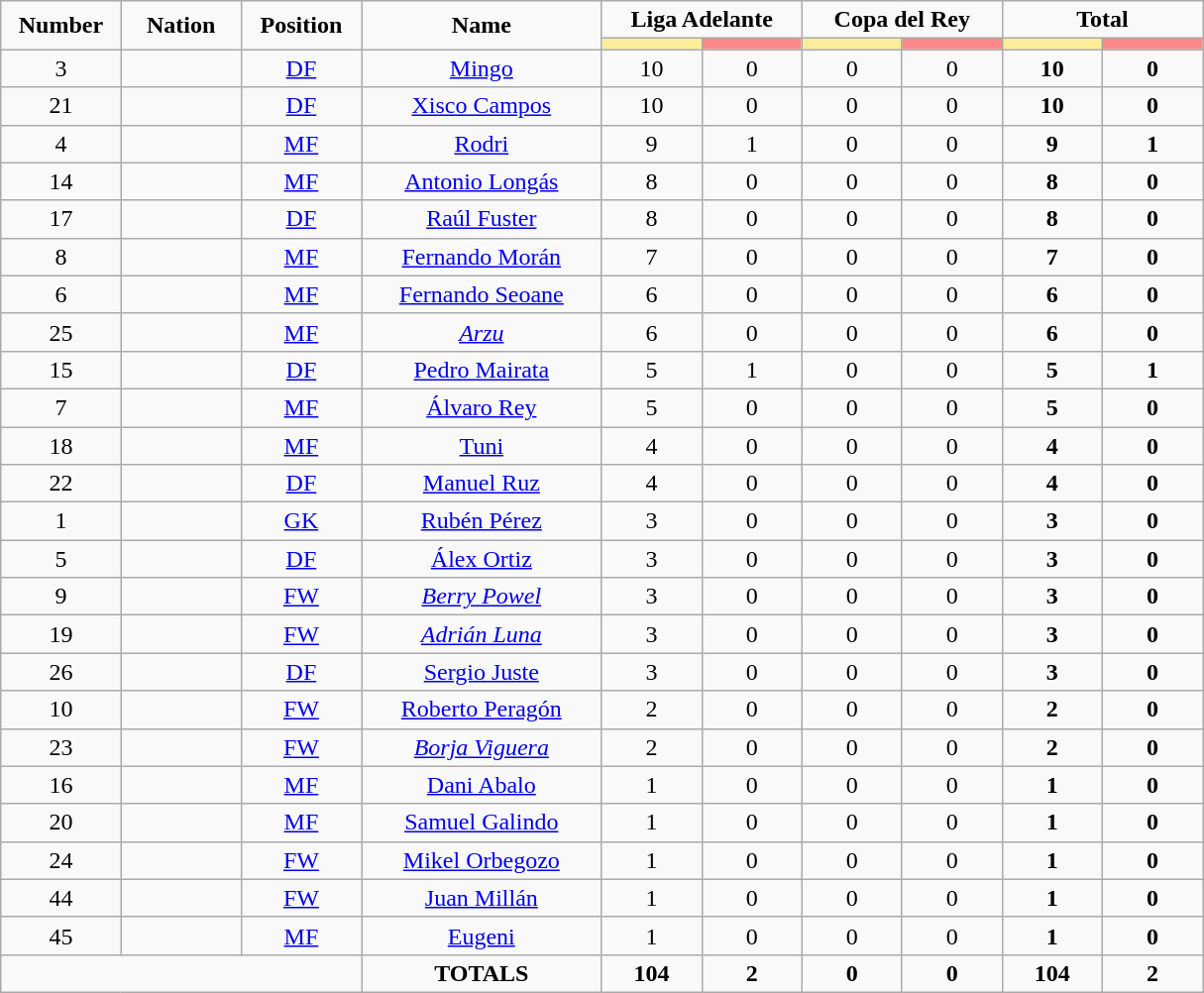<table class="wikitable" style="font-size: 100%; text-align: center;">
<tr>
<td rowspan="2" width="10%" align="center"><strong>Number</strong></td>
<td rowspan="2" width="10%" align="center"><strong>Nation</strong></td>
<td rowspan="2" width="10%" align="center"><strong>Position</strong></td>
<td rowspan="2" width="20%" align="center"><strong>Name</strong></td>
<td colspan="2" align="center"><strong>Liga Adelante</strong></td>
<td colspan="2" align="center"><strong>Copa del Rey</strong></td>
<td colspan="2" align="center"><strong>Total</strong></td>
</tr>
<tr>
<th width=60 style="background: #FFEE99"></th>
<th width=60 style="background: #FF8888"></th>
<th width=60 style="background: #FFEE99"></th>
<th width=60 style="background: #FF8888"></th>
<th width=60 style="background: #FFEE99"></th>
<th width=60 style="background: #FF8888"></th>
</tr>
<tr>
<td>3</td>
<td></td>
<td><a href='#'>DF</a></td>
<td><a href='#'>Mingo</a></td>
<td>10</td>
<td>0</td>
<td>0</td>
<td>0</td>
<td><strong>10</strong></td>
<td><strong>0</strong></td>
</tr>
<tr>
<td>21</td>
<td></td>
<td><a href='#'>DF</a></td>
<td><a href='#'>Xisco Campos</a></td>
<td>10</td>
<td>0</td>
<td>0</td>
<td>0</td>
<td><strong>10</strong></td>
<td><strong>0</strong></td>
</tr>
<tr>
<td>4</td>
<td></td>
<td><a href='#'>MF</a></td>
<td><a href='#'>Rodri</a></td>
<td>9</td>
<td>1</td>
<td>0</td>
<td>0</td>
<td><strong>9</strong></td>
<td><strong>1</strong></td>
</tr>
<tr>
<td>14</td>
<td></td>
<td><a href='#'>MF</a></td>
<td><a href='#'>Antonio Longás</a></td>
<td>8</td>
<td>0</td>
<td>0</td>
<td>0</td>
<td><strong>8</strong></td>
<td><strong>0</strong></td>
</tr>
<tr>
<td>17</td>
<td></td>
<td><a href='#'>DF</a></td>
<td><a href='#'>Raúl Fuster</a></td>
<td>8</td>
<td>0</td>
<td>0</td>
<td>0</td>
<td><strong>8</strong></td>
<td><strong>0</strong></td>
</tr>
<tr>
<td>8</td>
<td></td>
<td><a href='#'>MF</a></td>
<td><a href='#'>Fernando Morán</a></td>
<td>7</td>
<td>0</td>
<td>0</td>
<td>0</td>
<td><strong>7</strong></td>
<td><strong>0</strong></td>
</tr>
<tr>
<td>6</td>
<td></td>
<td><a href='#'>MF</a></td>
<td><a href='#'>Fernando Seoane</a></td>
<td>6</td>
<td>0</td>
<td>0</td>
<td>0</td>
<td><strong>6</strong></td>
<td><strong>0</strong></td>
</tr>
<tr>
<td>25</td>
<td></td>
<td><a href='#'>MF</a></td>
<td><em><a href='#'>Arzu</a></em></td>
<td>6</td>
<td>0</td>
<td>0</td>
<td>0</td>
<td><strong>6</strong></td>
<td><strong>0</strong></td>
</tr>
<tr>
<td>15</td>
<td></td>
<td><a href='#'>DF</a></td>
<td><a href='#'>Pedro Mairata</a></td>
<td>5</td>
<td>1</td>
<td>0</td>
<td>0</td>
<td><strong>5</strong></td>
<td><strong>1</strong></td>
</tr>
<tr>
<td>7</td>
<td></td>
<td><a href='#'>MF</a></td>
<td><a href='#'>Álvaro Rey</a></td>
<td>5</td>
<td>0</td>
<td>0</td>
<td>0</td>
<td><strong>5</strong></td>
<td><strong>0</strong></td>
</tr>
<tr>
<td>18</td>
<td></td>
<td><a href='#'>MF</a></td>
<td><a href='#'>Tuni</a></td>
<td>4</td>
<td>0</td>
<td>0</td>
<td>0</td>
<td><strong>4</strong></td>
<td><strong>0</strong></td>
</tr>
<tr>
<td>22</td>
<td></td>
<td><a href='#'>DF</a></td>
<td><a href='#'>Manuel Ruz</a></td>
<td>4</td>
<td>0</td>
<td>0</td>
<td>0</td>
<td><strong>4</strong></td>
<td><strong>0</strong></td>
</tr>
<tr>
<td>1</td>
<td></td>
<td><a href='#'>GK</a></td>
<td><a href='#'>Rubén Pérez</a></td>
<td>3</td>
<td>0</td>
<td>0</td>
<td>0</td>
<td><strong>3</strong></td>
<td><strong>0</strong></td>
</tr>
<tr>
<td>5</td>
<td></td>
<td><a href='#'>DF</a></td>
<td><a href='#'>Álex Ortiz</a></td>
<td>3</td>
<td>0</td>
<td>0</td>
<td>0</td>
<td><strong>3</strong></td>
<td><strong>0</strong></td>
</tr>
<tr>
<td>9</td>
<td></td>
<td><a href='#'>FW</a></td>
<td><em><a href='#'>Berry Powel</a></em></td>
<td>3</td>
<td>0</td>
<td>0</td>
<td>0</td>
<td><strong>3</strong></td>
<td><strong>0</strong></td>
</tr>
<tr>
<td>19</td>
<td></td>
<td><a href='#'>FW</a></td>
<td><em><a href='#'>Adrián Luna</a></em></td>
<td>3</td>
<td>0</td>
<td>0</td>
<td>0</td>
<td><strong>3</strong></td>
<td><strong>0</strong></td>
</tr>
<tr>
<td>26</td>
<td></td>
<td><a href='#'>DF</a></td>
<td><a href='#'>Sergio Juste</a></td>
<td>3</td>
<td>0</td>
<td>0</td>
<td>0</td>
<td><strong>3</strong></td>
<td><strong>0</strong></td>
</tr>
<tr>
<td>10</td>
<td></td>
<td><a href='#'>FW</a></td>
<td><a href='#'>Roberto Peragón</a></td>
<td>2</td>
<td>0</td>
<td>0</td>
<td>0</td>
<td><strong>2</strong></td>
<td><strong>0</strong></td>
</tr>
<tr>
<td>23</td>
<td></td>
<td><a href='#'>FW</a></td>
<td><em><a href='#'>Borja Viguera</a></em></td>
<td>2</td>
<td>0</td>
<td>0</td>
<td>0</td>
<td><strong>2</strong></td>
<td><strong>0</strong></td>
</tr>
<tr>
<td>16</td>
<td></td>
<td><a href='#'>MF</a></td>
<td><a href='#'>Dani Abalo</a></td>
<td>1</td>
<td>0</td>
<td>0</td>
<td>0</td>
<td><strong>1</strong></td>
<td><strong>0</strong></td>
</tr>
<tr>
<td>20</td>
<td></td>
<td><a href='#'>MF</a></td>
<td><a href='#'>Samuel Galindo</a></td>
<td>1</td>
<td>0</td>
<td>0</td>
<td>0</td>
<td><strong>1</strong></td>
<td><strong>0</strong></td>
</tr>
<tr>
<td>24</td>
<td></td>
<td><a href='#'>FW</a></td>
<td><a href='#'>Mikel Orbegozo</a></td>
<td>1</td>
<td>0</td>
<td>0</td>
<td>0</td>
<td><strong>1</strong></td>
<td><strong>0</strong></td>
</tr>
<tr>
<td>44</td>
<td></td>
<td><a href='#'>FW</a></td>
<td><a href='#'>Juan Millán</a></td>
<td>1</td>
<td>0</td>
<td>0</td>
<td>0</td>
<td><strong>1</strong></td>
<td><strong>0</strong></td>
</tr>
<tr>
<td>45</td>
<td></td>
<td><a href='#'>MF</a></td>
<td><a href='#'>Eugeni</a></td>
<td>1</td>
<td>0</td>
<td>0</td>
<td>0</td>
<td><strong>1</strong></td>
<td><strong>0</strong></td>
</tr>
<tr>
<td colspan="3"></td>
<td><strong>TOTALS</strong></td>
<td><strong>104</strong></td>
<td><strong>2</strong></td>
<td><strong>0</strong></td>
<td><strong>0</strong></td>
<td><strong>104</strong></td>
<td><strong>2</strong></td>
</tr>
</table>
